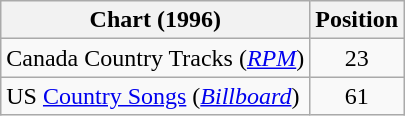<table class="wikitable sortable">
<tr>
<th scope="col">Chart (1996)</th>
<th scope="col">Position</th>
</tr>
<tr>
<td>Canada Country Tracks (<em><a href='#'>RPM</a></em>)</td>
<td align="center">23</td>
</tr>
<tr>
<td>US <a href='#'>Country Songs</a> (<em><a href='#'>Billboard</a></em>)</td>
<td align="center">61</td>
</tr>
</table>
